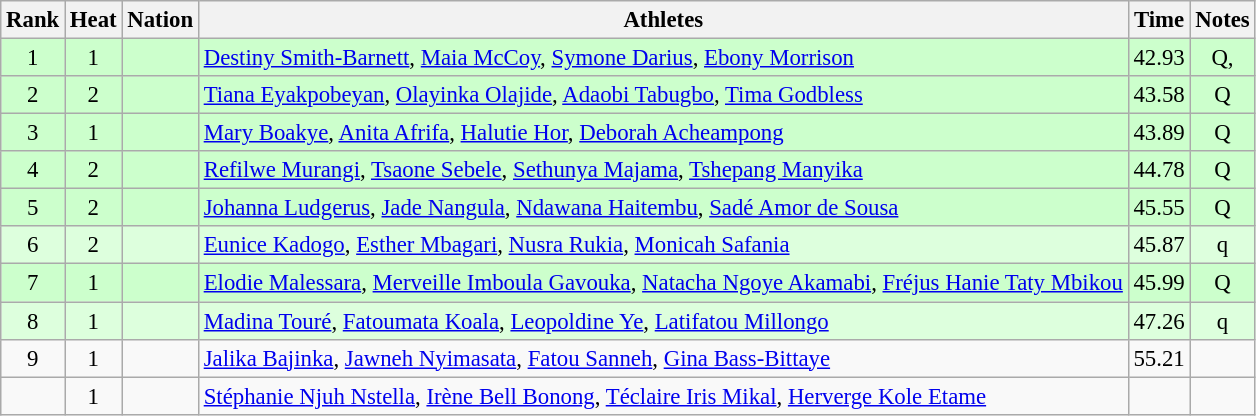<table class="wikitable sortable" style="text-align:center;font-size:95%">
<tr>
<th>Rank</th>
<th>Heat</th>
<th>Nation</th>
<th>Athletes</th>
<th>Time</th>
<th>Notes</th>
</tr>
<tr bgcolor=ccffcc>
<td>1</td>
<td>1</td>
<td align=left></td>
<td align=left><a href='#'>Destiny Smith-Barnett</a>, <a href='#'>Maia McCoy</a>, <a href='#'>Symone Darius</a>, <a href='#'>Ebony Morrison</a></td>
<td>42.93</td>
<td>Q, </td>
</tr>
<tr bgcolor=ccffcc>
<td>2</td>
<td>2</td>
<td align=left></td>
<td align=left><a href='#'>Tiana Eyakpobeyan</a>, <a href='#'>Olayinka Olajide</a>, <a href='#'>Adaobi Tabugbo</a>, <a href='#'>Tima Godbless</a></td>
<td>43.58</td>
<td>Q</td>
</tr>
<tr bgcolor=ccffcc>
<td>3</td>
<td>1</td>
<td align=left></td>
<td align=left><a href='#'>Mary Boakye</a>, <a href='#'>Anita Afrifa</a>, <a href='#'>Halutie Hor</a>, <a href='#'>Deborah Acheampong</a></td>
<td>43.89</td>
<td>Q</td>
</tr>
<tr bgcolor=ccffcc>
<td>4</td>
<td>2</td>
<td align=left></td>
<td align=left><a href='#'>Refilwe Murangi</a>, <a href='#'>Tsaone Sebele</a>, <a href='#'>Sethunya Majama</a>, <a href='#'>Tshepang Manyika</a></td>
<td>44.78</td>
<td>Q</td>
</tr>
<tr bgcolor=ccffcc>
<td>5</td>
<td>2</td>
<td align=left></td>
<td align=left><a href='#'>Johanna Ludgerus</a>, <a href='#'>Jade Nangula</a>, <a href='#'>Ndawana Haitembu</a>, <a href='#'>Sadé Amor de Sousa</a></td>
<td>45.55</td>
<td>Q</td>
</tr>
<tr bgcolor=ddffdd>
<td>6</td>
<td>2</td>
<td align=left></td>
<td align=left><a href='#'>Eunice Kadogo</a>, <a href='#'>Esther Mbagari</a>, <a href='#'>Nusra Rukia</a>, <a href='#'>Monicah Safania</a></td>
<td>45.87</td>
<td>q</td>
</tr>
<tr bgcolor=ccffcc>
<td>7</td>
<td>1</td>
<td align=left></td>
<td align=left><a href='#'>Elodie Malessara</a>, <a href='#'>Merveille Imboula Gavouka</a>, <a href='#'>Natacha Ngoye Akamabi</a>, <a href='#'>Fréjus Hanie Taty Mbikou</a></td>
<td>45.99</td>
<td>Q</td>
</tr>
<tr bgcolor=ddffdd>
<td>8</td>
<td>1</td>
<td align=left></td>
<td align=left><a href='#'>Madina Touré</a>, <a href='#'>Fatoumata Koala</a>, <a href='#'>Leopoldine Ye</a>, <a href='#'>Latifatou Millongo</a></td>
<td>47.26</td>
<td>q</td>
</tr>
<tr>
<td>9</td>
<td>1</td>
<td align=left></td>
<td align=left><a href='#'>Jalika Bajinka</a>, <a href='#'>Jawneh Nyimasata</a>, <a href='#'>Fatou Sanneh</a>, <a href='#'>Gina Bass-Bittaye</a></td>
<td>55.21</td>
<td></td>
</tr>
<tr>
<td></td>
<td>1</td>
<td align=left></td>
<td align=left><a href='#'>Stéphanie Njuh Nstella</a>, <a href='#'>Irène Bell Bonong</a>, <a href='#'>Téclaire Iris Mikal</a>, <a href='#'>Herverge Kole Etame</a></td>
<td></td>
<td></td>
</tr>
</table>
